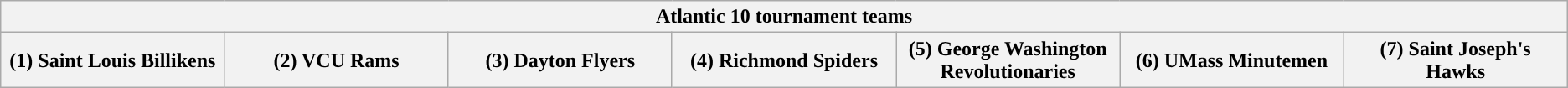<table class="wikitable">
<tr>
<th colspan=7>Atlantic 10 tournament teams</th>
</tr>
<tr>
<th style="width: 14%; ">(1) Saint Louis Billikens</th>
<th style="width: 14%; ">(2) VCU Rams</th>
<th style="width: 14%; ">(3) Dayton Flyers</th>
<th style="width: 14%; ">(4) Richmond Spiders</th>
<th style="width: 14%; ">(5) George Washington Revolutionaries</th>
<th style="width: 14%; ">(6) UMass Minutemen</th>
<th style="width: 14%; ">(7) Saint Joseph's Hawks</th>
</tr>
</table>
